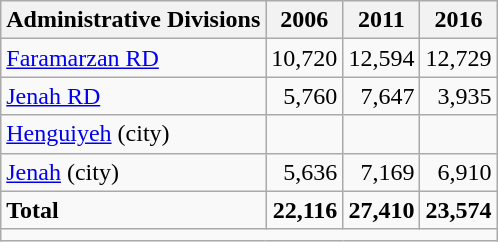<table class="wikitable">
<tr>
<th>Administrative Divisions</th>
<th>2006</th>
<th>2011</th>
<th>2016</th>
</tr>
<tr>
<td><a href='#'>Faramarzan RD</a></td>
<td style="text-align: right;">10,720</td>
<td style="text-align: right;">12,594</td>
<td style="text-align: right;">12,729</td>
</tr>
<tr>
<td><a href='#'>Jenah RD</a></td>
<td style="text-align: right;">5,760</td>
<td style="text-align: right;">7,647</td>
<td style="text-align: right;">3,935</td>
</tr>
<tr>
<td><a href='#'>Henguiyeh</a> (city)</td>
<td style="text-align: right;"></td>
<td style="text-align: right;"></td>
<td style="text-align: right;"></td>
</tr>
<tr>
<td><a href='#'>Jenah</a> (city)</td>
<td style="text-align: right;">5,636</td>
<td style="text-align: right;">7,169</td>
<td style="text-align: right;">6,910</td>
</tr>
<tr>
<td><strong>Total</strong></td>
<td style="text-align: right;"><strong>22,116</strong></td>
<td style="text-align: right;"><strong>27,410</strong></td>
<td style="text-align: right;"><strong>23,574</strong></td>
</tr>
<tr>
<td colspan=4></td>
</tr>
</table>
